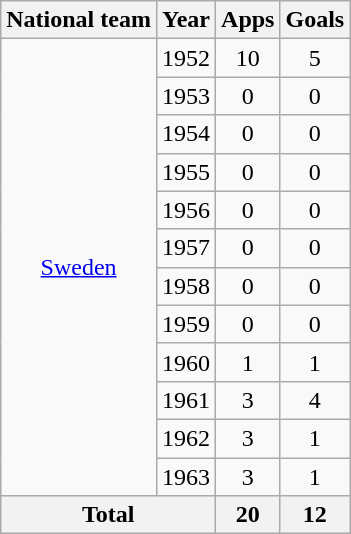<table class="wikitable" style="text-align:center">
<tr>
<th>National team</th>
<th>Year</th>
<th>Apps</th>
<th>Goals</th>
</tr>
<tr>
<td rowspan="12"><a href='#'>Sweden</a></td>
<td>1952</td>
<td>10</td>
<td>5</td>
</tr>
<tr>
<td>1953</td>
<td>0</td>
<td>0</td>
</tr>
<tr>
<td>1954</td>
<td>0</td>
<td>0</td>
</tr>
<tr>
<td>1955</td>
<td>0</td>
<td>0</td>
</tr>
<tr>
<td>1956</td>
<td>0</td>
<td>0</td>
</tr>
<tr>
<td>1957</td>
<td>0</td>
<td>0</td>
</tr>
<tr>
<td>1958</td>
<td>0</td>
<td>0</td>
</tr>
<tr>
<td>1959</td>
<td>0</td>
<td>0</td>
</tr>
<tr>
<td>1960</td>
<td>1</td>
<td>1</td>
</tr>
<tr>
<td>1961</td>
<td>3</td>
<td>4</td>
</tr>
<tr>
<td>1962</td>
<td>3</td>
<td>1</td>
</tr>
<tr>
<td>1963</td>
<td>3</td>
<td>1</td>
</tr>
<tr>
<th colspan="2">Total</th>
<th>20</th>
<th>12</th>
</tr>
</table>
